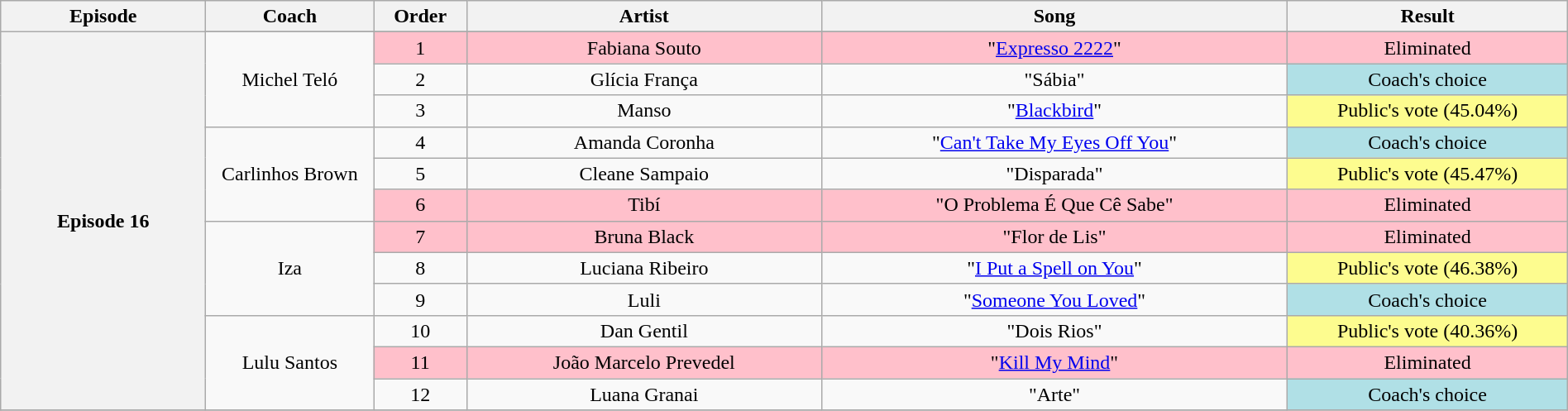<table class="wikitable" style="text-align:center; width:100%;">
<tr>
<th scope="col" width="11%">Episode</th>
<th scope="col" width="09%">Coach</th>
<th scope="col" width="05%">Order</th>
<th scope="col" width="19%">Artist</th>
<th scope="col" width="25%">Song</th>
<th scope="col" width="15%">Result</th>
</tr>
<tr>
<th scope="col" rowspan=13>Episode 16<br></th>
</tr>
<tr>
<td rowspan=3>Michel Teló</td>
<td bgcolor=FFC0CB>1</td>
<td bgcolor=FFC0CB>Fabiana Souto</td>
<td bgcolor=FFC0CB>"<a href='#'>Expresso 2222</a>"</td>
<td bgcolor=FFC0CB>Eliminated</td>
</tr>
<tr>
<td>2</td>
<td>Glícia França</td>
<td>"Sábia"</td>
<td bgcolor=B0E0E6>Coach's choice</td>
</tr>
<tr>
<td>3</td>
<td>Manso</td>
<td>"<a href='#'>Blackbird</a>"</td>
<td bgcolor=FDFC8F>Public's vote (45.04%)</td>
</tr>
<tr>
<td rowspan=3>Carlinhos Brown</td>
<td>4</td>
<td>Amanda Coronha</td>
<td>"<a href='#'>Can't Take My Eyes Off You</a>"</td>
<td bgcolor=B0E0E6>Coach's choice</td>
</tr>
<tr>
<td>5</td>
<td>Cleane Sampaio</td>
<td>"Disparada"</td>
<td bgcolor=FDFC8F>Public's vote (45.47%)</td>
</tr>
<tr>
<td bgcolor=FFC0CB>6</td>
<td bgcolor=FFC0CB>Tibí</td>
<td bgcolor=FFC0CB>"O Problema É Que Cê Sabe"</td>
<td bgcolor=FFC0CB>Eliminated</td>
</tr>
<tr>
<td rowspan=3>Iza</td>
<td bgcolor=FFC0CB>7</td>
<td bgcolor=FFC0CB>Bruna Black</td>
<td bgcolor=FFC0CB>"Flor de Lis"</td>
<td bgcolor=FFC0CB>Eliminated</td>
</tr>
<tr>
<td>8</td>
<td>Luciana Ribeiro</td>
<td>"<a href='#'>I Put a Spell on You</a>"</td>
<td bgcolor=FDFC8F>Public's vote (46.38%)</td>
</tr>
<tr>
<td>9</td>
<td>Luli</td>
<td>"<a href='#'>Someone You Loved</a>"</td>
<td bgcolor=B0E0E6>Coach's choice</td>
</tr>
<tr>
<td rowspan=3>Lulu Santos</td>
<td>10</td>
<td>Dan Gentil</td>
<td>"Dois Rios"</td>
<td bgcolor=FDFC8F>Public's vote (40.36%)</td>
</tr>
<tr>
<td bgcolor=FFC0CB>11</td>
<td bgcolor=FFC0CB>João Marcelo Prevedel</td>
<td bgcolor=FFC0CB>"<a href='#'>Kill My Mind</a>"</td>
<td bgcolor=FFC0CB>Eliminated</td>
</tr>
<tr>
<td>12</td>
<td>Luana Granai</td>
<td>"Arte"</td>
<td bgcolor=B0E0E6>Coach's choice</td>
</tr>
<tr>
</tr>
</table>
